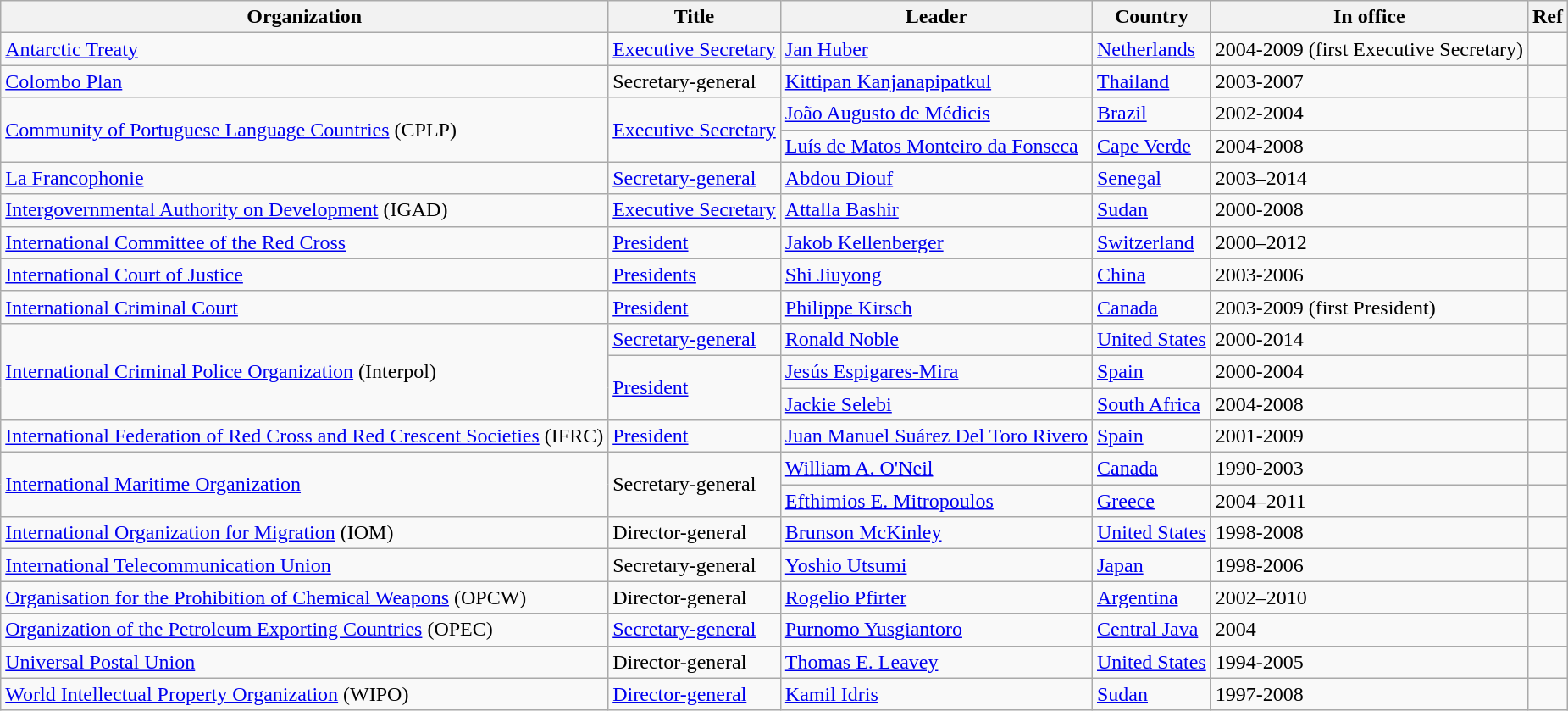<table class="wikitable unsortable">
<tr>
<th>Organization</th>
<th>Title</th>
<th>Leader</th>
<th>Country</th>
<th>In office</th>
<th>Ref</th>
</tr>
<tr>
<td><a href='#'>Antarctic Treaty</a></td>
<td><a href='#'>Executive Secretary</a></td>
<td><a href='#'>Jan Huber</a></td>
<td><a href='#'>Netherlands</a></td>
<td>2004-2009 (first Executive Secretary)</td>
<td></td>
</tr>
<tr>
<td><a href='#'>Colombo Plan</a></td>
<td>Secretary-general</td>
<td><a href='#'>Kittipan Kanjanapipatkul</a></td>
<td><a href='#'>Thailand</a></td>
<td>2003-2007</td>
<td></td>
</tr>
<tr>
<td rowspan="2"><a href='#'>Community of Portuguese Language Countries</a> (CPLP)</td>
<td rowspan="2"><a href='#'>Executive Secretary</a></td>
<td><a href='#'>João Augusto de Médicis</a></td>
<td><a href='#'>Brazil</a></td>
<td>2002-2004</td>
<td></td>
</tr>
<tr>
<td><a href='#'>Luís de Matos Monteiro da Fonseca</a></td>
<td><a href='#'>Cape Verde</a></td>
<td>2004-2008</td>
<td></td>
</tr>
<tr>
<td><a href='#'>La Francophonie</a></td>
<td><a href='#'>Secretary-general</a></td>
<td><a href='#'>Abdou Diouf</a></td>
<td><a href='#'>Senegal</a></td>
<td>2003–2014</td>
<td></td>
</tr>
<tr>
<td><a href='#'>Intergovernmental Authority on Development</a> (IGAD)</td>
<td><a href='#'>Executive Secretary</a></td>
<td><a href='#'>Attalla Bashir</a></td>
<td><a href='#'>Sudan</a></td>
<td>2000-2008</td>
<td></td>
</tr>
<tr>
<td><a href='#'>International Committee of the Red Cross</a></td>
<td><a href='#'>President</a></td>
<td><a href='#'>Jakob Kellenberger</a></td>
<td><a href='#'>Switzerland</a></td>
<td>2000–2012</td>
<td></td>
</tr>
<tr>
<td><a href='#'>International Court of Justice</a></td>
<td><a href='#'>Presidents</a></td>
<td><a href='#'>Shi Jiuyong</a></td>
<td><a href='#'>China</a></td>
<td>2003-2006</td>
<td></td>
</tr>
<tr>
<td><a href='#'>International Criminal Court</a></td>
<td><a href='#'>President</a></td>
<td><a href='#'>Philippe Kirsch</a></td>
<td><a href='#'>Canada</a></td>
<td>2003-2009 (first President)</td>
<td></td>
</tr>
<tr>
<td rowspan="3"><a href='#'>International Criminal Police Organization</a> (Interpol)</td>
<td><a href='#'>Secretary-general</a></td>
<td><a href='#'>Ronald Noble</a></td>
<td><a href='#'>United States</a></td>
<td>2000-2014</td>
<td></td>
</tr>
<tr>
<td rowspan="2"><a href='#'>President</a></td>
<td><a href='#'>Jesús Espigares-Mira</a></td>
<td><a href='#'>Spain</a></td>
<td>2000-2004</td>
<td></td>
</tr>
<tr>
<td><a href='#'>Jackie Selebi</a></td>
<td><a href='#'>South Africa</a></td>
<td>2004-2008</td>
<td></td>
</tr>
<tr>
<td><a href='#'>International Federation of Red Cross and Red Crescent Societies</a> (IFRC)</td>
<td><a href='#'>President</a></td>
<td><a href='#'>Juan Manuel Suárez Del Toro Rivero</a></td>
<td><a href='#'>Spain</a></td>
<td>2001-2009</td>
<td></td>
</tr>
<tr>
<td rowspan="2"><a href='#'>International Maritime Organization</a></td>
<td rowspan="2">Secretary-general</td>
<td><a href='#'>William A. O'Neil</a></td>
<td><a href='#'>Canada</a></td>
<td>1990-2003</td>
<td></td>
</tr>
<tr>
<td><a href='#'>Efthimios E. Mitropoulos</a></td>
<td><a href='#'>Greece</a></td>
<td>2004–2011</td>
<td></td>
</tr>
<tr>
<td><a href='#'>International Organization for Migration</a> (IOM)</td>
<td>Director-general</td>
<td><a href='#'>Brunson McKinley</a></td>
<td><a href='#'>United States</a></td>
<td>1998-2008</td>
<td></td>
</tr>
<tr>
<td><a href='#'>International Telecommunication Union</a></td>
<td>Secretary-general</td>
<td><a href='#'>Yoshio Utsumi</a></td>
<td><a href='#'>Japan</a></td>
<td>1998-2006</td>
<td></td>
</tr>
<tr>
<td><a href='#'>Organisation for the Prohibition of Chemical Weapons</a> (OPCW)</td>
<td>Director-general</td>
<td><a href='#'>Rogelio Pfirter</a></td>
<td><a href='#'>Argentina</a></td>
<td>2002–2010</td>
<td></td>
</tr>
<tr>
<td><a href='#'>Organization of the Petroleum Exporting Countries</a> (OPEC)</td>
<td><a href='#'>Secretary-general</a></td>
<td><a href='#'>Purnomo Yusgiantoro</a></td>
<td><a href='#'>Central Java</a></td>
<td>2004</td>
<td></td>
</tr>
<tr>
<td><a href='#'>Universal Postal Union</a></td>
<td>Director-general</td>
<td><a href='#'>Thomas E. Leavey</a></td>
<td><a href='#'>United States</a></td>
<td>1994-2005</td>
<td></td>
</tr>
<tr>
<td><a href='#'>World Intellectual Property Organization</a> (WIPO)</td>
<td><a href='#'>Director-general</a></td>
<td><a href='#'>Kamil Idris</a></td>
<td><a href='#'>Sudan</a></td>
<td>1997-2008</td>
<td></td>
</tr>
</table>
